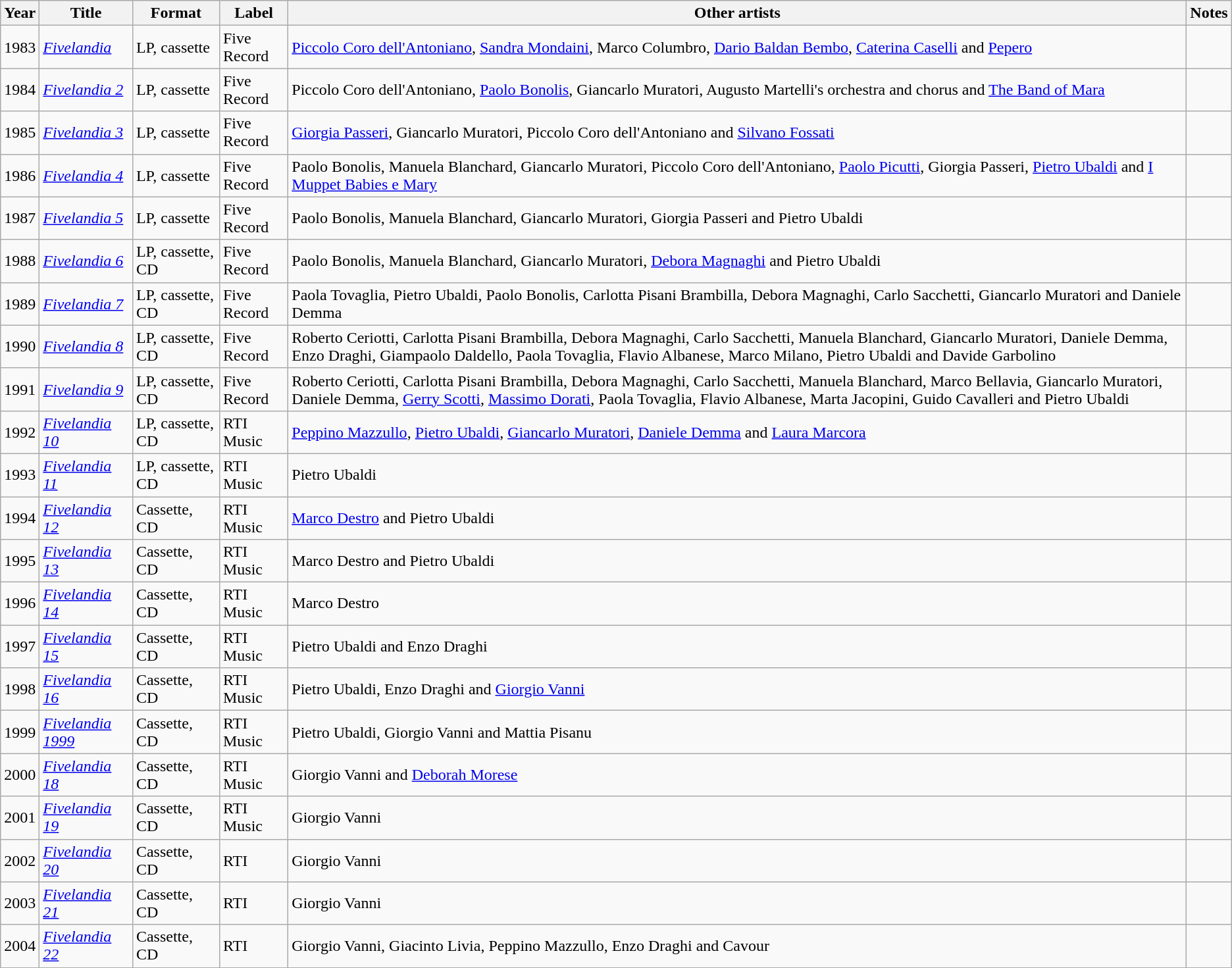<table class=wikitable>
<tr>
<th>Year</th>
<th>Title</th>
<th>Format</th>
<th>Label</th>
<th>Other artists</th>
<th>Notes</th>
</tr>
<tr>
<td>1983</td>
<td><em><a href='#'>Fivelandia</a></em></td>
<td>LP, cassette</td>
<td>Five Record</td>
<td><a href='#'>Piccolo Coro dell'Antoniano</a>, <a href='#'>Sandra Mondaini</a>, Marco Columbro, <a href='#'>Dario Baldan Bembo</a>, <a href='#'>Caterina Caselli</a> and <a href='#'>Pepero</a></td>
<td></td>
</tr>
<tr>
<td>1984</td>
<td><em><a href='#'>Fivelandia 2</a></em></td>
<td>LP, cassette</td>
<td>Five Record</td>
<td>Piccolo Coro dell'Antoniano, <a href='#'>Paolo Bonolis</a>, Giancarlo Muratori, Augusto Martelli's orchestra and chorus and <a href='#'>The Band of Mara</a></td>
<td></td>
</tr>
<tr>
<td>1985</td>
<td><em><a href='#'>Fivelandia 3</a></em></td>
<td>LP, cassette</td>
<td>Five Record</td>
<td><a href='#'>Giorgia Passeri</a>, Giancarlo Muratori, Piccolo Coro dell'Antoniano and <a href='#'>Silvano Fossati</a></td>
<td></td>
</tr>
<tr>
<td>1986</td>
<td><em><a href='#'>Fivelandia 4</a></em></td>
<td>LP, cassette</td>
<td>Five Record</td>
<td>Paolo Bonolis, Manuela Blanchard, Giancarlo Muratori, Piccolo Coro dell'Antoniano, <a href='#'>Paolo Picutti</a>, Giorgia Passeri, <a href='#'>Pietro Ubaldi</a> and <a href='#'>I Muppet Babies e Mary</a></td>
<td></td>
</tr>
<tr>
<td>1987</td>
<td><em><a href='#'>Fivelandia 5</a></em></td>
<td>LP, cassette</td>
<td>Five Record</td>
<td>Paolo Bonolis, Manuela Blanchard, Giancarlo Muratori, Giorgia Passeri and Pietro Ubaldi</td>
<td></td>
</tr>
<tr>
<td>1988</td>
<td><em><a href='#'>Fivelandia 6</a></em></td>
<td>LP, cassette, CD</td>
<td>Five Record</td>
<td>Paolo Bonolis, Manuela Blanchard, Giancarlo Muratori, <a href='#'>Debora Magnaghi</a> and Pietro Ubaldi</td>
<td></td>
</tr>
<tr>
<td>1989</td>
<td><em><a href='#'>Fivelandia 7</a></em></td>
<td>LP, cassette, CD</td>
<td>Five Record</td>
<td>Paola Tovaglia, Pietro Ubaldi, Paolo Bonolis, Carlotta Pisani Brambilla, Debora Magnaghi, Carlo Sacchetti, Giancarlo Muratori and Daniele Demma</td>
<td></td>
</tr>
<tr>
<td>1990</td>
<td><em><a href='#'>Fivelandia 8</a></em></td>
<td>LP, cassette, CD</td>
<td>Five Record</td>
<td>Roberto Ceriotti, Carlotta Pisani Brambilla, Debora Magnaghi, Carlo Sacchetti, Manuela Blanchard, Giancarlo Muratori, Daniele Demma, Enzo Draghi, Giampaolo Daldello, Paola Tovaglia, Flavio Albanese, Marco Milano, Pietro Ubaldi and Davide Garbolino</td>
<td></td>
</tr>
<tr>
<td>1991</td>
<td><em><a href='#'>Fivelandia 9</a></em></td>
<td>LP, cassette, CD</td>
<td>Five Record</td>
<td>Roberto Ceriotti, Carlotta Pisani Brambilla, Debora Magnaghi, Carlo Sacchetti, Manuela Blanchard, Marco Bellavia, Giancarlo Muratori, Daniele Demma, <a href='#'>Gerry Scotti</a>, <a href='#'>Massimo Dorati</a>, Paola Tovaglia, Flavio Albanese, Marta Jacopini, Guido Cavalleri and Pietro Ubaldi</td>
<td></td>
</tr>
<tr>
<td>1992</td>
<td><em><a href='#'>Fivelandia 10</a></em></td>
<td>LP, cassette, CD</td>
<td>RTI Music</td>
<td><a href='#'>Peppino Mazzullo</a>, <a href='#'>Pietro Ubaldi</a>, <a href='#'>Giancarlo Muratori</a>, <a href='#'>Daniele Demma</a> and <a href='#'>Laura Marcora</a></td>
<td></td>
</tr>
<tr>
<td>1993</td>
<td><em><a href='#'>Fivelandia 11</a></em></td>
<td>LP, cassette, CD</td>
<td>RTI Music</td>
<td>Pietro Ubaldi</td>
<td></td>
</tr>
<tr>
<td>1994</td>
<td><em><a href='#'>Fivelandia 12</a></em></td>
<td>Cassette, CD</td>
<td>RTI Music</td>
<td><a href='#'>Marco Destro</a> and Pietro Ubaldi</td>
<td></td>
</tr>
<tr>
<td>1995</td>
<td><em><a href='#'>Fivelandia 13</a></em></td>
<td>Cassette, CD</td>
<td>RTI Music</td>
<td>Marco Destro and Pietro Ubaldi</td>
<td></td>
</tr>
<tr>
<td>1996</td>
<td><em><a href='#'>Fivelandia 14</a></em></td>
<td>Cassette, CD</td>
<td>RTI Music</td>
<td>Marco Destro</td>
<td></td>
</tr>
<tr>
<td>1997</td>
<td><em><a href='#'>Fivelandia 15</a></em></td>
<td>Cassette, CD</td>
<td>RTI Music</td>
<td>Pietro Ubaldi and Enzo Draghi</td>
<td></td>
</tr>
<tr>
<td>1998</td>
<td><em><a href='#'>Fivelandia 16</a></em></td>
<td>Cassette, CD</td>
<td>RTI Music</td>
<td>Pietro Ubaldi, Enzo Draghi and <a href='#'>Giorgio Vanni</a></td>
<td></td>
</tr>
<tr>
<td>1999</td>
<td><em><a href='#'>Fivelandia 1999</a></em></td>
<td>Cassette, CD</td>
<td>RTI Music</td>
<td>Pietro Ubaldi, Giorgio Vanni and Mattia Pisanu</td>
<td></td>
</tr>
<tr>
<td>2000</td>
<td><em><a href='#'>Fivelandia 18</a></em></td>
<td>Cassette, CD</td>
<td>RTI Music</td>
<td>Giorgio Vanni and <a href='#'>Deborah Morese</a></td>
<td></td>
</tr>
<tr>
<td>2001</td>
<td><em><a href='#'>Fivelandia 19</a></em></td>
<td>Cassette, CD</td>
<td>RTI Music</td>
<td>Giorgio Vanni</td>
<td></td>
</tr>
<tr>
<td>2002</td>
<td><em><a href='#'>Fivelandia 20</a></em></td>
<td>Cassette, CD</td>
<td>RTI</td>
<td>Giorgio Vanni</td>
<td></td>
</tr>
<tr>
<td>2003</td>
<td><em><a href='#'>Fivelandia 21</a></em></td>
<td>Cassette, CD</td>
<td>RTI</td>
<td>Giorgio Vanni</td>
<td></td>
</tr>
<tr>
<td>2004</td>
<td><em><a href='#'>Fivelandia 22</a></em></td>
<td>Cassette, CD</td>
<td>RTI</td>
<td>Giorgio Vanni, Giacinto Livia, Peppino Mazzullo, Enzo Draghi and Cavour</td>
</tr>
<tr>
</tr>
</table>
